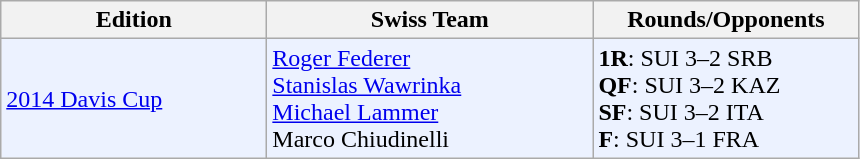<table class=wikitable>
<tr>
<th width=170>Edition</th>
<th width=210> Swiss Team</th>
<th width=170>Rounds/Opponents</th>
</tr>
<tr bgcolor=#ECF2FF>
<td><a href='#'>2014 Davis Cup</a></td>
<td><a href='#'>Roger Federer</a><br><a href='#'>Stanislas Wawrinka</a><br><a href='#'>Michael Lammer</a><br>Marco Chiudinelli</td>
<td><strong>1R</strong>: SUI 3–2 SRB <br><strong>QF</strong>: SUI 3–2 KAZ<br><strong>SF</strong>: SUI 3–2 ITA<br>  <strong> F</strong>:  SUI 3–1 FRA</td>
</tr>
</table>
